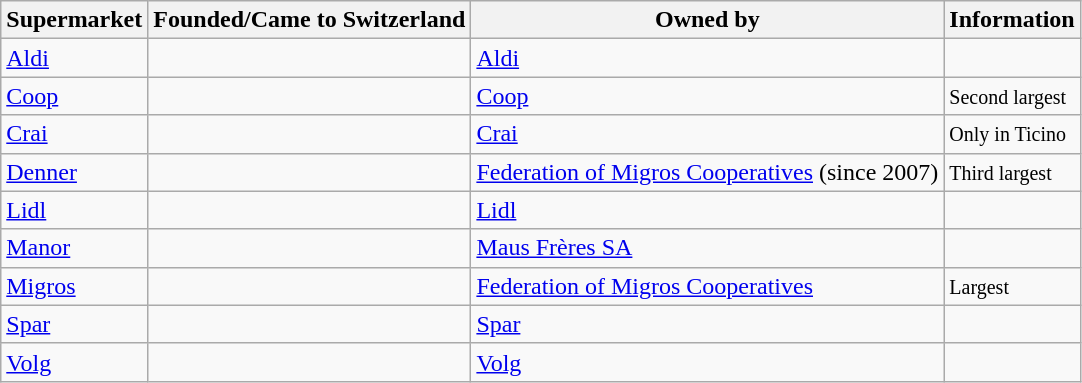<table class="wikitable sortable">
<tr>
<th>Supermarket</th>
<th>Founded/Came to Switzerland</th>
<th>Owned by</th>
<th class="unsortable">Information</th>
</tr>
<tr>
<td><a href='#'>Aldi</a></td>
<td></td>
<td><a href='#'>Aldi</a></td>
<td><small></small></td>
</tr>
<tr>
<td><a href='#'>Coop</a></td>
<td></td>
<td><a href='#'>Coop</a></td>
<td><small>Second largest</small></td>
</tr>
<tr>
<td><a href='#'>Crai</a></td>
<td></td>
<td><a href='#'>Crai</a></td>
<td><small>Only in Ticino</small></td>
</tr>
<tr>
<td><a href='#'>Denner</a></td>
<td></td>
<td><a href='#'>Federation of Migros Cooperatives</a> (since 2007)</td>
<td><small>Third largest</small></td>
</tr>
<tr>
<td><a href='#'>Lidl</a></td>
<td></td>
<td><a href='#'>Lidl</a></td>
<td><small></small></td>
</tr>
<tr>
<td><a href='#'>Manor</a></td>
<td></td>
<td><a href='#'>Maus Frères SA</a></td>
<td><small></small></td>
</tr>
<tr>
<td><a href='#'>Migros</a></td>
<td></td>
<td><a href='#'>Federation of Migros Cooperatives</a></td>
<td><small>Largest</small></td>
</tr>
<tr>
<td><a href='#'>Spar</a></td>
<td></td>
<td><a href='#'>Spar</a></td>
<td><small></small></td>
</tr>
<tr>
<td><a href='#'>Volg</a></td>
<td></td>
<td><a href='#'>Volg</a></td>
<td></td>
</tr>
</table>
